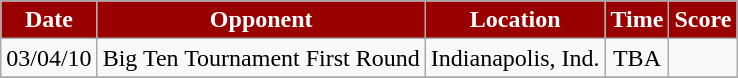<table class="wikitable" style="text-align:center">
<tr>
<th style="background:#990000;color:#FFFFFF;">Date</th>
<th style="background:#990000;color:#FFFFFF;">Opponent</th>
<th style="background:#990000;color:#FFFFFF;">Location</th>
<th style="background:#990000;color:#FFFFFF;">Time</th>
<th style="background:#990000;color:#FFFFFF;">Score</th>
</tr>
<tr>
<td>03/04/10</td>
<td>Big Ten Tournament First Round</td>
<td>Indianapolis, Ind.</td>
<td>TBA</td>
<td></td>
</tr>
<tr>
</tr>
</table>
